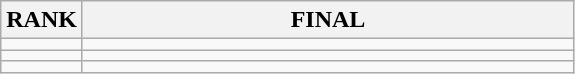<table class="wikitable">
<tr>
<th>RANK</th>
<th style="width: 20em">FINAL</th>
</tr>
<tr>
<td align="center"></td>
<td></td>
</tr>
<tr>
<td align="center"></td>
<td></td>
</tr>
<tr>
<td align="center"></td>
<td></td>
</tr>
</table>
